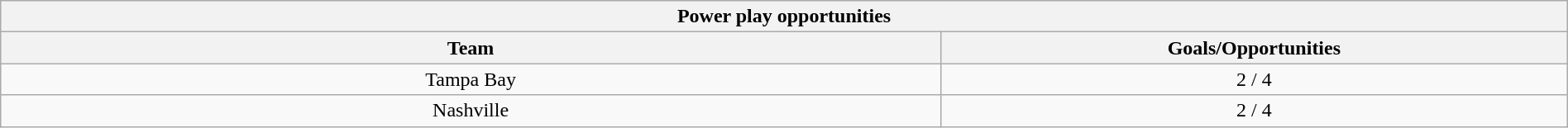<table class="wikitable" style="width:100%;text-align: center;">
<tr>
<th colspan=2>Power play opportunities</th>
</tr>
<tr>
<th style="width:60%;">Team</th>
<th style="width:40%;">Goals/Opportunities</th>
</tr>
<tr>
<td>Tampa Bay</td>
<td>2 / 4</td>
</tr>
<tr>
<td>Nashville</td>
<td>2 / 4</td>
</tr>
</table>
